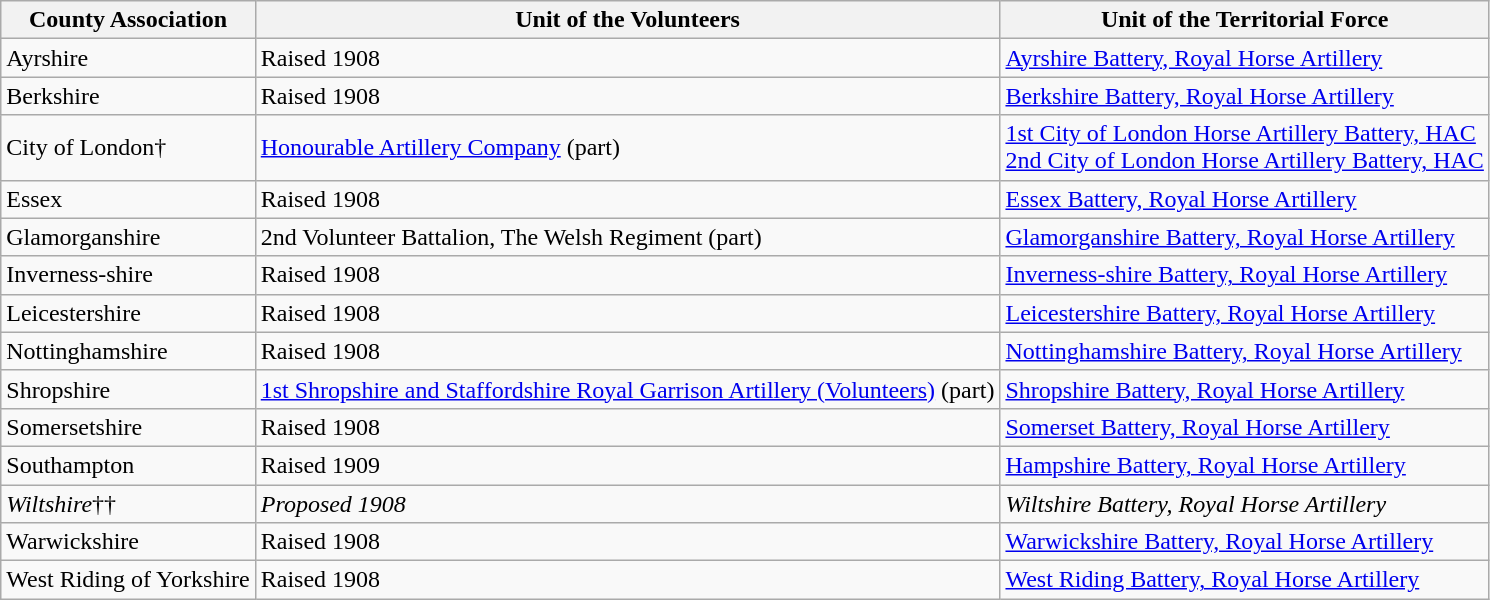<table class="wikitable">
<tr>
<th>County Association</th>
<th>Unit of the Volunteers</th>
<th>Unit of the Territorial Force</th>
</tr>
<tr>
<td>Ayrshire</td>
<td>Raised 1908</td>
<td><a href='#'>Ayrshire Battery, Royal Horse Artillery</a></td>
</tr>
<tr>
<td>Berkshire</td>
<td>Raised 1908</td>
<td><a href='#'>Berkshire Battery, Royal Horse Artillery</a></td>
</tr>
<tr>
<td>City of London†</td>
<td><a href='#'>Honourable Artillery Company</a> (part)</td>
<td><a href='#'>1st City of London Horse Artillery Battery, HAC</a><br><a href='#'>2nd City of London Horse Artillery Battery, HAC</a></td>
</tr>
<tr>
<td>Essex</td>
<td>Raised 1908</td>
<td><a href='#'>Essex Battery, Royal Horse Artillery</a></td>
</tr>
<tr>
<td>Glamorganshire</td>
<td>2nd Volunteer Battalion, The Welsh Regiment (part)</td>
<td><a href='#'>Glamorganshire Battery, Royal Horse Artillery</a></td>
</tr>
<tr>
<td>Inverness-shire</td>
<td>Raised 1908</td>
<td><a href='#'>Inverness-shire Battery, Royal Horse Artillery</a></td>
</tr>
<tr>
<td>Leicestershire</td>
<td>Raised 1908</td>
<td><a href='#'>Leicestershire Battery, Royal Horse Artillery</a></td>
</tr>
<tr>
<td>Nottinghamshire</td>
<td>Raised 1908</td>
<td><a href='#'>Nottinghamshire Battery, Royal Horse Artillery</a></td>
</tr>
<tr>
<td>Shropshire</td>
<td><a href='#'>1st Shropshire and Staffordshire Royal Garrison Artillery (Volunteers)</a> (part)</td>
<td><a href='#'>Shropshire Battery, Royal Horse Artillery</a></td>
</tr>
<tr>
<td>Somersetshire</td>
<td>Raised 1908</td>
<td><a href='#'>Somerset Battery, Royal Horse Artillery</a></td>
</tr>
<tr>
<td>Southampton</td>
<td>Raised 1909</td>
<td><a href='#'>Hampshire Battery, Royal Horse Artillery</a></td>
</tr>
<tr>
<td><em>Wiltshire</em>††</td>
<td><em>Proposed 1908</em></td>
<td><em>Wiltshire Battery, Royal Horse Artillery</em></td>
</tr>
<tr>
<td>Warwickshire</td>
<td>Raised 1908</td>
<td><a href='#'>Warwickshire Battery, Royal Horse Artillery</a></td>
</tr>
<tr>
<td>West Riding of Yorkshire</td>
<td>Raised 1908</td>
<td><a href='#'>West Riding Battery, Royal Horse Artillery</a></td>
</tr>
</table>
